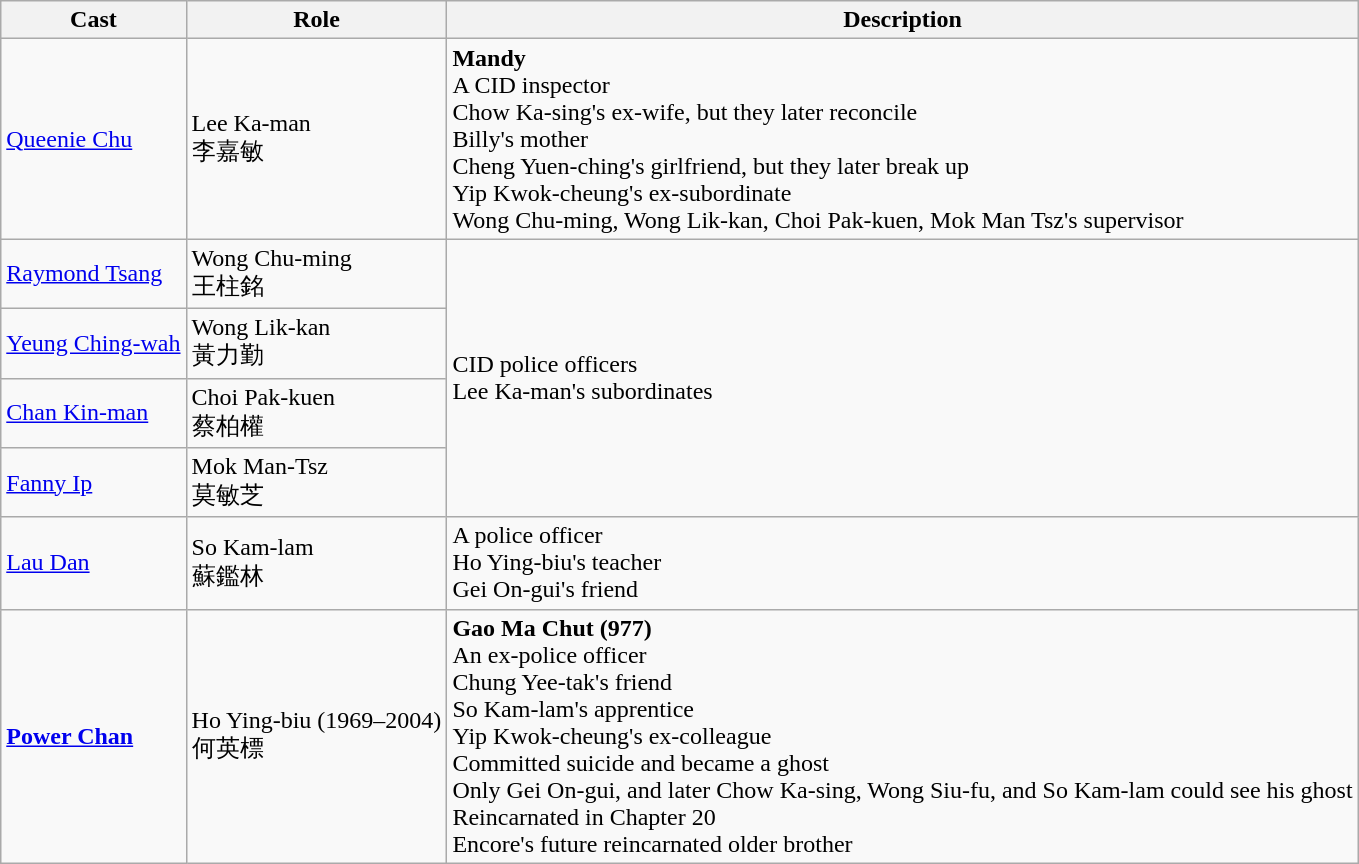<table class="wikitable">
<tr>
<th>Cast</th>
<th>Role</th>
<th>Description</th>
</tr>
<tr>
<td><a href='#'>Queenie Chu</a></td>
<td>Lee Ka-man<br>李嘉敏</td>
<td><strong>Mandy</strong><br>A CID inspector<br>Chow Ka-sing's ex-wife, but they later reconcile<br>Billy's mother<br>Cheng Yuen-ching's girlfriend, but they later break up<br>Yip Kwok-cheung's ex-subordinate<br>Wong Chu-ming, Wong Lik-kan, Choi Pak-kuen, Mok Man Tsz's supervisor</td>
</tr>
<tr>
<td><a href='#'>Raymond Tsang</a></td>
<td>Wong Chu-ming<br>王柱銘</td>
<td rowspan="4">CID police officers<br>Lee Ka-man's subordinates</td>
</tr>
<tr>
<td><a href='#'>Yeung Ching-wah</a></td>
<td>Wong Lik-kan<br>黃力勤</td>
</tr>
<tr>
<td><a href='#'>Chan Kin-man</a></td>
<td>Choi Pak-kuen<br>蔡柏權</td>
</tr>
<tr>
<td><a href='#'>Fanny Ip</a></td>
<td>Mok Man-Tsz<br>莫敏芝</td>
</tr>
<tr>
<td><a href='#'>Lau Dan</a></td>
<td>So Kam-lam<br>蘇鑑林</td>
<td>A police officer<br>Ho Ying-biu's teacher<br>Gei On-gui's friend</td>
</tr>
<tr>
<td><strong><a href='#'>Power Chan</a></strong></td>
<td>Ho Ying-biu (1969–2004)<br>何英標</td>
<td><strong>Gao Ma Chut (977)</strong><br>An ex-police officer<br>Chung Yee-tak's friend<br>So Kam-lam's apprentice<br>Yip Kwok-cheung's ex-colleague<br>Committed suicide and became a ghost<br>Only Gei On-gui, and later Chow Ka-sing, Wong Siu-fu, and So Kam-lam could see his ghost<br>Reincarnated in Chapter 20<br>Encore's future reincarnated older brother</td>
</tr>
</table>
